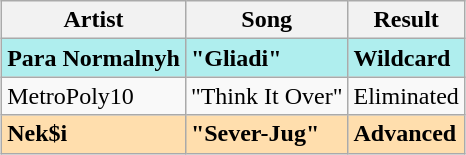<table class="sortable wikitable" style="margin: 1em auto 1em auto; text-align:center;">
<tr>
<th>Artist</th>
<th>Song</th>
<th>Result</th>
</tr>
<tr style="font-weight:bold; background:paleturquoise;">
<td style="text-align:left;">Para Normalnyh</td>
<td style="text-align:left;">"Gliadi"</td>
<td style="text-align:left;">Wildcard</td>
</tr>
<tr>
<td style="text-align:left;">MetroPoly10</td>
<td style="text-align:left;">"Think It Over"</td>
<td>Eliminated</td>
</tr>
<tr style="font-weight:bold; background:navajowhite;">
<td style="text-align:left;">Nek$i</td>
<td style="text-align:left;">"Sever-Jug"</td>
<td style="text-align:left;">Advanced</td>
</tr>
</table>
